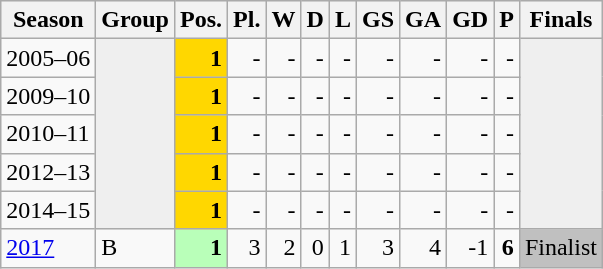<table class="wikitable">
<tr style="background:#efefef;">
<th>Season</th>
<th>Group</th>
<th>Pos.</th>
<th>Pl.</th>
<th>W</th>
<th>D</th>
<th>L</th>
<th>GS</th>
<th>GA</th>
<th>GD</th>
<th>P</th>
<th>Finals</th>
</tr>
<tr>
<td>2005–06</td>
<td rowspan=5 bgcolor=EFEFEF></td>
<td align=right bgcolor=gold><strong>1</strong></td>
<td align=right>-</td>
<td align=right>-</td>
<td align=right>-</td>
<td align=right>-</td>
<td align=right>-</td>
<td align=right>-</td>
<td align=right>-</td>
<td align=right>-</td>
<td rowspan=5 bgcolor=EFEFEF></td>
</tr>
<tr>
<td>2009–10</td>
<td align=right bgcolor=gold><strong>1</strong></td>
<td align=right>-</td>
<td align=right>-</td>
<td align=right>-</td>
<td align=right>-</td>
<td align=right>-</td>
<td align=right>-</td>
<td align=right>-</td>
<td align=right>-</td>
</tr>
<tr>
<td>2010–11</td>
<td align=right bgcolor=gold><strong>1</strong></td>
<td align=right>-</td>
<td align=right>-</td>
<td align=right>-</td>
<td align=right>-</td>
<td align=right>-</td>
<td align=right>-</td>
<td align=right>-</td>
<td align=right>-</td>
</tr>
<tr>
<td>2012–13</td>
<td align=right bgcolor=gold><strong>1</strong></td>
<td align=right>-</td>
<td align=right>-</td>
<td align=right>-</td>
<td align=right>-</td>
<td align=right>-</td>
<td align=right>-</td>
<td align=right>-</td>
<td align=right>-</td>
</tr>
<tr>
<td>2014–15</td>
<td align=right bgcolor=gold><strong>1</strong></td>
<td align=right>-</td>
<td align=right>-</td>
<td align=right>-</td>
<td align=right>-</td>
<td align=right>-</td>
<td align=right>-</td>
<td align=right>-</td>
<td align=right>-</td>
</tr>
<tr>
<td><a href='#'>2017</a></td>
<td>B</td>
<td align=right bgcolor=B9FFB9><strong>1</strong></td>
<td align=right>3</td>
<td align=right>2</td>
<td align=right>0</td>
<td align=right>1</td>
<td align=right>3</td>
<td align=right>4</td>
<td align=right>-1</td>
<td align=right><strong>6</strong></td>
<td bgcolor=silver>Finalist</td>
</tr>
</table>
